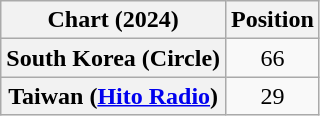<table class="wikitable plainrowheaders" style="text-align:center">
<tr>
<th scope="col">Chart (2024)</th>
<th scope="col">Position</th>
</tr>
<tr>
<th scope="row">South Korea (Circle)</th>
<td>66</td>
</tr>
<tr>
<th scope="row">Taiwan (<a href='#'>Hito Radio</a>)</th>
<td>29</td>
</tr>
</table>
